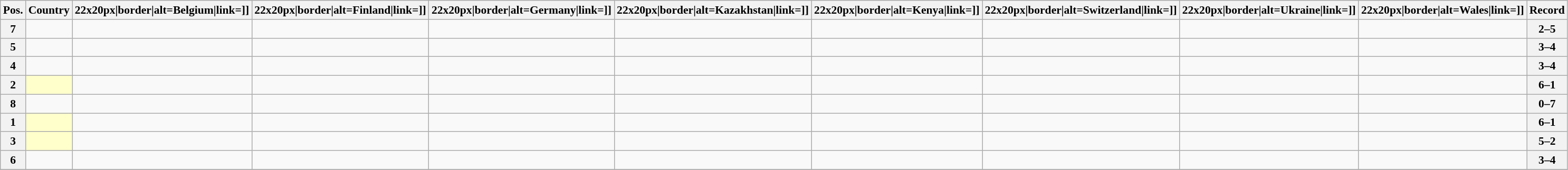<table class="wikitable sortable nowrap" style="text-align:center; font-size:0.9em;">
<tr>
<th>Pos.</th>
<th>Country</th>
<th [[Image:>22x20px|border|alt=Belgium|link=]]</th>
<th [[Image:>22x20px|border|alt=Finland|link=]]</th>
<th [[Image:>22x20px|border|alt=Germany|link=]]</th>
<th [[Image:>22x20px|border|alt=Kazakhstan|link=]]</th>
<th [[Image:>22x20px|border|alt=Kenya|link=]]</th>
<th [[Image:>22x20px|border|alt=Switzerland|link=]]</th>
<th [[Image:>22x20px|border|alt=Ukraine|link=]]</th>
<th [[Image:>22x20px|border|alt=Wales|link=]]</th>
<th>Record</th>
</tr>
<tr>
<th>7</th>
<td style="text-align:left;"></td>
<td></td>
<td></td>
<td></td>
<td></td>
<td></td>
<td></td>
<td></td>
<td></td>
<th>2–5</th>
</tr>
<tr>
<th>5</th>
<td style="text-align:left;"></td>
<td></td>
<td></td>
<td></td>
<td></td>
<td></td>
<td></td>
<td></td>
<td></td>
<th>3–4</th>
</tr>
<tr>
<th>4</th>
<td style="text-align:left;"></td>
<td></td>
<td></td>
<td></td>
<td></td>
<td></td>
<td></td>
<td></td>
<td></td>
<th>3–4</th>
</tr>
<tr>
<th>2</th>
<td style="text-align:left; background:#ffffcc;"></td>
<td></td>
<td></td>
<td></td>
<td></td>
<td></td>
<td></td>
<td></td>
<td></td>
<th>6–1</th>
</tr>
<tr>
<th>8</th>
<td style="text-align:left;"></td>
<td></td>
<td></td>
<td></td>
<td></td>
<td></td>
<td></td>
<td></td>
<td></td>
<th>0–7</th>
</tr>
<tr>
<th>1</th>
<td style="text-align:left; background:#ffffcc;"></td>
<td></td>
<td></td>
<td></td>
<td></td>
<td></td>
<td></td>
<td></td>
<td></td>
<th>6–1</th>
</tr>
<tr>
<th>3</th>
<td style="text-align:left; background:#ffffcc;"></td>
<td></td>
<td></td>
<td></td>
<td></td>
<td></td>
<td></td>
<td></td>
<td></td>
<th>5–2</th>
</tr>
<tr>
<th>6</th>
<td style="text-align:left;"></td>
<td></td>
<td></td>
<td></td>
<td></td>
<td></td>
<td></td>
<td></td>
<td></td>
<th>3–4</th>
</tr>
<tr>
</tr>
</table>
